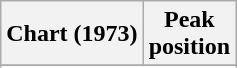<table class="wikitable">
<tr>
<th>Chart (1973)</th>
<th>Peak<br>position</th>
</tr>
<tr>
</tr>
<tr>
</tr>
</table>
